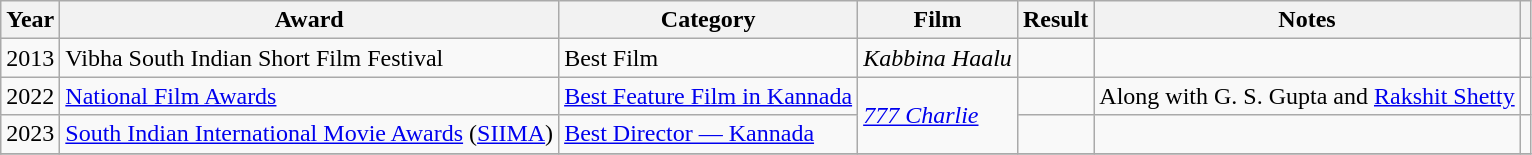<table class="wikitable sortable">
<tr>
<th>Year</th>
<th>Award</th>
<th>Category</th>
<th>Film</th>
<th>Result</th>
<th>Notes</th>
<th></th>
</tr>
<tr>
<td>2013</td>
<td>Vibha South Indian Short Film Festival</td>
<td>Best Film</td>
<td><em>Kabbina Haalu</em></td>
<td></td>
<td></td>
<td></td>
</tr>
<tr>
<td>2022</td>
<td><a href='#'>National Film Awards</a></td>
<td><a href='#'>Best Feature Film in Kannada</a></td>
<td rowspan="2"><em><a href='#'>777 Charlie</a></em></td>
<td></td>
<td>Along with G. S. Gupta and <a href='#'>Rakshit Shetty</a></td>
<td></td>
</tr>
<tr>
<td>2023</td>
<td><a href='#'>South Indian International Movie Awards</a> (<a href='#'>SIIMA</a>)</td>
<td><a href='#'>Best Director — Kannada</a></td>
<td></td>
<td></td>
<td></td>
</tr>
<tr>
</tr>
</table>
